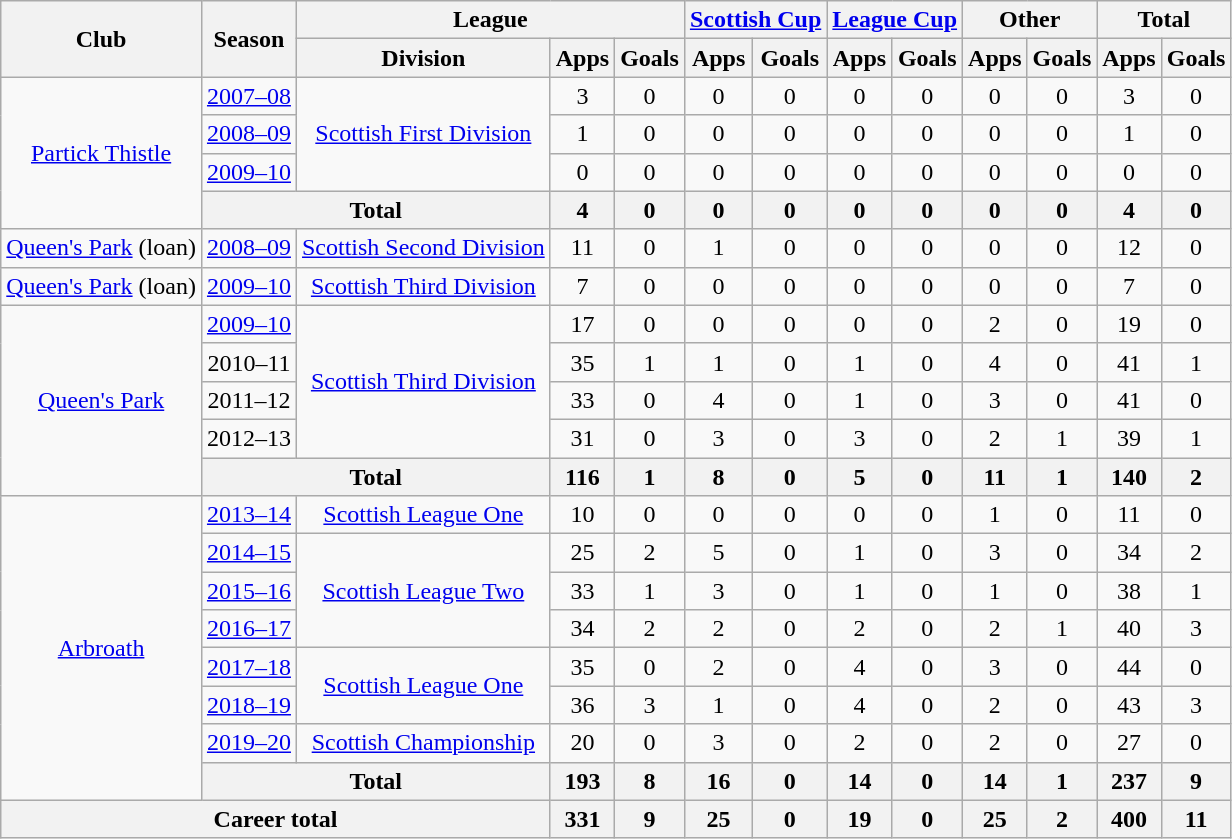<table class="wikitable" style="text-align:center">
<tr>
<th rowspan="2">Club</th>
<th rowspan="2">Season</th>
<th colspan="3">League</th>
<th colspan="2"><a href='#'>Scottish Cup</a></th>
<th colspan="2"><a href='#'>League Cup</a></th>
<th colspan="2">Other</th>
<th colspan="2">Total</th>
</tr>
<tr>
<th>Division</th>
<th>Apps</th>
<th>Goals</th>
<th>Apps</th>
<th>Goals</th>
<th>Apps</th>
<th>Goals</th>
<th>Apps</th>
<th>Goals</th>
<th>Apps</th>
<th>Goals</th>
</tr>
<tr>
<td rowspan="4"><a href='#'>Partick Thistle</a></td>
<td><a href='#'>2007–08</a></td>
<td rowspan="3"><a href='#'>Scottish First Division</a></td>
<td>3</td>
<td>0</td>
<td>0</td>
<td>0</td>
<td>0</td>
<td>0</td>
<td>0</td>
<td>0</td>
<td>3</td>
<td>0</td>
</tr>
<tr>
<td><a href='#'>2008–09</a></td>
<td>1</td>
<td>0</td>
<td>0</td>
<td>0</td>
<td>0</td>
<td>0</td>
<td>0</td>
<td>0</td>
<td>1</td>
<td>0</td>
</tr>
<tr>
<td><a href='#'>2009–10</a></td>
<td>0</td>
<td>0</td>
<td>0</td>
<td>0</td>
<td>0</td>
<td>0</td>
<td>0</td>
<td>0</td>
<td>0</td>
<td>0</td>
</tr>
<tr>
<th colspan="2">Total</th>
<th>4</th>
<th>0</th>
<th>0</th>
<th>0</th>
<th>0</th>
<th>0</th>
<th>0</th>
<th>0</th>
<th>4</th>
<th>0</th>
</tr>
<tr>
<td><a href='#'>Queen's Park</a> (loan)</td>
<td><a href='#'>2008–09</a></td>
<td><a href='#'>Scottish Second Division</a></td>
<td>11</td>
<td>0</td>
<td>1</td>
<td>0</td>
<td>0</td>
<td>0</td>
<td>0</td>
<td>0</td>
<td>12</td>
<td>0</td>
</tr>
<tr>
<td><a href='#'>Queen's Park</a> (loan)</td>
<td><a href='#'>2009–10</a></td>
<td><a href='#'>Scottish Third Division</a></td>
<td>7</td>
<td>0</td>
<td>0</td>
<td>0</td>
<td>0</td>
<td>0</td>
<td>0</td>
<td>0</td>
<td>7</td>
<td>0</td>
</tr>
<tr>
<td rowspan=5><a href='#'>Queen's Park</a></td>
<td><a href='#'>2009–10</a></td>
<td rowspan=4><a href='#'>Scottish Third Division</a></td>
<td>17</td>
<td>0</td>
<td>0</td>
<td>0</td>
<td>0</td>
<td>0</td>
<td>2</td>
<td>0</td>
<td>19</td>
<td>0</td>
</tr>
<tr>
<td>2010–11</td>
<td>35</td>
<td>1</td>
<td>1</td>
<td>0</td>
<td>1</td>
<td>0</td>
<td>4</td>
<td>0</td>
<td>41</td>
<td>1</td>
</tr>
<tr>
<td>2011–12</td>
<td>33</td>
<td>0</td>
<td>4</td>
<td>0</td>
<td>1</td>
<td>0</td>
<td>3</td>
<td>0</td>
<td>41</td>
<td>0</td>
</tr>
<tr>
<td>2012–13</td>
<td>31</td>
<td>0</td>
<td>3</td>
<td>0</td>
<td>3</td>
<td>0</td>
<td>2</td>
<td>1</td>
<td>39</td>
<td>1</td>
</tr>
<tr>
<th colspan="2">Total</th>
<th>116</th>
<th>1</th>
<th>8</th>
<th>0</th>
<th>5</th>
<th>0</th>
<th>11</th>
<th>1</th>
<th>140</th>
<th>2</th>
</tr>
<tr>
<td rowspan="8"><a href='#'>Arbroath</a></td>
<td><a href='#'>2013–14</a></td>
<td><a href='#'>Scottish League One</a></td>
<td>10</td>
<td>0</td>
<td>0</td>
<td>0</td>
<td>0</td>
<td>0</td>
<td>1</td>
<td>0</td>
<td>11</td>
<td>0</td>
</tr>
<tr>
<td><a href='#'>2014–15</a></td>
<td rowspan="3"><a href='#'>Scottish League Two</a></td>
<td>25</td>
<td>2</td>
<td>5</td>
<td>0</td>
<td>1</td>
<td>0</td>
<td>3</td>
<td>0</td>
<td>34</td>
<td>2</td>
</tr>
<tr>
<td><a href='#'>2015–16</a></td>
<td>33</td>
<td>1</td>
<td>3</td>
<td>0</td>
<td>1</td>
<td>0</td>
<td>1</td>
<td>0</td>
<td>38</td>
<td>1</td>
</tr>
<tr>
<td><a href='#'>2016–17</a></td>
<td>34</td>
<td>2</td>
<td>2</td>
<td>0</td>
<td>2</td>
<td>0</td>
<td>2</td>
<td>1</td>
<td>40</td>
<td>3</td>
</tr>
<tr>
<td><a href='#'>2017–18</a></td>
<td rowspan=2><a href='#'>Scottish League One</a></td>
<td>35</td>
<td>0</td>
<td>2</td>
<td>0</td>
<td>4</td>
<td>0</td>
<td>3</td>
<td>0</td>
<td>44</td>
<td>0</td>
</tr>
<tr>
<td><a href='#'>2018–19</a></td>
<td>36</td>
<td>3</td>
<td>1</td>
<td>0</td>
<td>4</td>
<td>0</td>
<td>2</td>
<td>0</td>
<td>43</td>
<td>3</td>
</tr>
<tr>
<td><a href='#'>2019–20</a></td>
<td><a href='#'>Scottish Championship</a></td>
<td>20</td>
<td>0</td>
<td>3</td>
<td>0</td>
<td>2</td>
<td>0</td>
<td>2</td>
<td>0</td>
<td>27</td>
<td>0</td>
</tr>
<tr>
<th colspan="2">Total</th>
<th>193</th>
<th>8</th>
<th>16</th>
<th>0</th>
<th>14</th>
<th>0</th>
<th>14</th>
<th>1</th>
<th>237</th>
<th>9</th>
</tr>
<tr>
<th colspan="3">Career total</th>
<th>331</th>
<th>9</th>
<th>25</th>
<th>0</th>
<th>19</th>
<th>0</th>
<th>25</th>
<th>2</th>
<th>400</th>
<th>11</th>
</tr>
</table>
